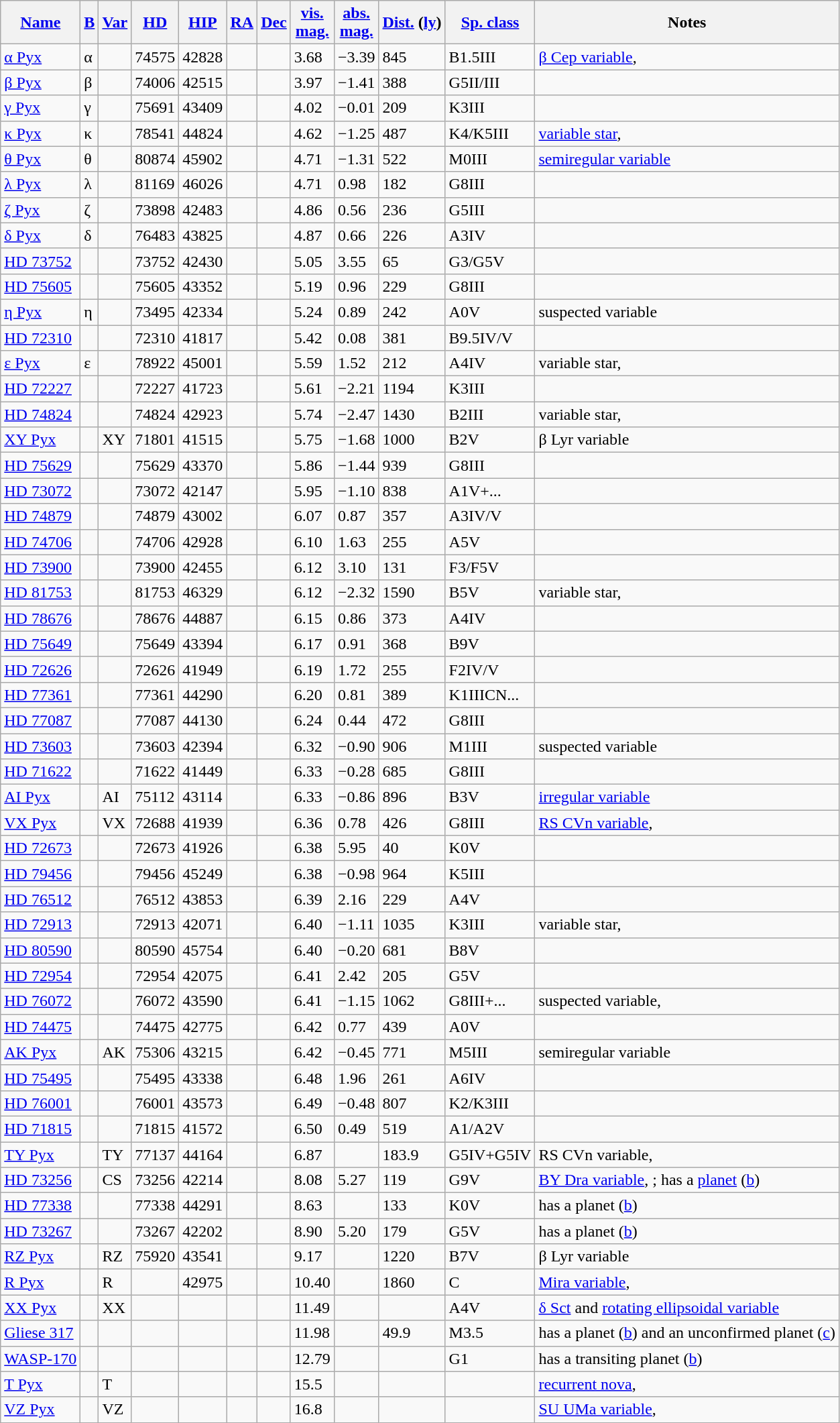<table class="wikitable sortable sticky-header">
<tr>
<th><a href='#'>Name</a></th>
<th><a href='#'>B</a></th>
<th><a href='#'>Var</a></th>
<th><a href='#'>HD</a></th>
<th><a href='#'>HIP</a></th>
<th><a href='#'>RA</a></th>
<th><a href='#'>Dec</a></th>
<th><a href='#'>vis.<br>mag.</a></th>
<th><a href='#'>abs.<br>mag.</a></th>
<th><a href='#'>Dist.</a> (<a href='#'>ly</a>)</th>
<th><a href='#'>Sp. class</a></th>
<th>Notes</th>
</tr>
<tr>
<td><a href='#'>α Pyx</a></td>
<td>α</td>
<td></td>
<td>74575</td>
<td>42828</td>
<td></td>
<td></td>
<td>3.68</td>
<td>−3.39</td>
<td>845</td>
<td>B1.5III</td>
<td style="text-align:left;"><a href='#'>β Cep variable</a>, </td>
</tr>
<tr>
<td><a href='#'>β Pyx</a></td>
<td>β</td>
<td></td>
<td>74006</td>
<td>42515</td>
<td></td>
<td></td>
<td>3.97</td>
<td>−1.41</td>
<td>388</td>
<td>G5II/III</td>
<td></td>
</tr>
<tr>
<td><a href='#'>γ Pyx</a></td>
<td>γ</td>
<td></td>
<td>75691</td>
<td>43409</td>
<td></td>
<td></td>
<td>4.02</td>
<td>−0.01</td>
<td>209</td>
<td>K3III</td>
<td></td>
</tr>
<tr>
<td><a href='#'>κ Pyx</a></td>
<td>κ</td>
<td></td>
<td>78541</td>
<td>44824</td>
<td></td>
<td></td>
<td>4.62</td>
<td>−1.25</td>
<td>487</td>
<td>K4/K5III</td>
<td><a href='#'>variable star</a>, </td>
</tr>
<tr>
<td><a href='#'>θ Pyx</a></td>
<td>θ</td>
<td></td>
<td>80874</td>
<td>45902</td>
<td></td>
<td></td>
<td>4.71</td>
<td>−1.31</td>
<td>522</td>
<td>M0III</td>
<td><a href='#'>semiregular variable</a></td>
</tr>
<tr>
<td><a href='#'>λ Pyx</a></td>
<td>λ</td>
<td></td>
<td>81169</td>
<td>46026</td>
<td></td>
<td></td>
<td>4.71</td>
<td>0.98</td>
<td>182</td>
<td>G8III</td>
<td></td>
</tr>
<tr>
<td><a href='#'>ζ Pyx</a></td>
<td>ζ</td>
<td></td>
<td>73898</td>
<td>42483</td>
<td></td>
<td></td>
<td>4.86</td>
<td>0.56</td>
<td>236</td>
<td>G5III</td>
<td></td>
</tr>
<tr>
<td><a href='#'>δ Pyx</a></td>
<td>δ</td>
<td></td>
<td>76483</td>
<td>43825</td>
<td></td>
<td></td>
<td>4.87</td>
<td>0.66</td>
<td>226</td>
<td>A3IV</td>
<td></td>
</tr>
<tr>
<td><a href='#'>HD 73752</a></td>
<td></td>
<td></td>
<td>73752</td>
<td>42430</td>
<td></td>
<td></td>
<td>5.05</td>
<td>3.55</td>
<td>65</td>
<td>G3/G5V</td>
<td></td>
</tr>
<tr>
<td><a href='#'>HD 75605</a></td>
<td></td>
<td></td>
<td>75605</td>
<td>43352</td>
<td></td>
<td></td>
<td>5.19</td>
<td>0.96</td>
<td>229</td>
<td>G8III</td>
<td></td>
</tr>
<tr>
<td><a href='#'>η Pyx</a></td>
<td>η</td>
<td></td>
<td>73495</td>
<td>42334</td>
<td></td>
<td></td>
<td>5.24</td>
<td>0.89</td>
<td>242</td>
<td>A0V</td>
<td>suspected variable</td>
</tr>
<tr>
<td><a href='#'>HD 72310</a></td>
<td></td>
<td></td>
<td>72310</td>
<td>41817</td>
<td></td>
<td></td>
<td>5.42</td>
<td>0.08</td>
<td>381</td>
<td>B9.5IV/V</td>
<td></td>
</tr>
<tr>
<td><a href='#'>ε Pyx</a></td>
<td>ε</td>
<td></td>
<td>78922</td>
<td>45001</td>
<td></td>
<td></td>
<td>5.59</td>
<td>1.52</td>
<td>212</td>
<td>A4IV</td>
<td>variable star, </td>
</tr>
<tr>
<td><a href='#'>HD 72227</a></td>
<td></td>
<td></td>
<td>72227</td>
<td>41723</td>
<td></td>
<td></td>
<td>5.61</td>
<td>−2.21</td>
<td>1194</td>
<td>K3III</td>
<td></td>
</tr>
<tr>
<td><a href='#'>HD 74824</a></td>
<td></td>
<td></td>
<td>74824</td>
<td>42923</td>
<td></td>
<td></td>
<td>5.74</td>
<td>−2.47</td>
<td>1430</td>
<td>B2III</td>
<td>variable star, </td>
</tr>
<tr>
<td><a href='#'>XY Pyx</a></td>
<td></td>
<td>XY</td>
<td>71801</td>
<td>41515</td>
<td></td>
<td></td>
<td>5.75</td>
<td>−1.68</td>
<td>1000</td>
<td>B2V</td>
<td>β Lyr variable</td>
</tr>
<tr>
<td><a href='#'>HD 75629</a></td>
<td></td>
<td></td>
<td>75629</td>
<td>43370</td>
<td></td>
<td></td>
<td>5.86</td>
<td>−1.44</td>
<td>939</td>
<td>G8III</td>
<td></td>
</tr>
<tr>
<td><a href='#'>HD 73072</a></td>
<td></td>
<td></td>
<td>73072</td>
<td>42147</td>
<td></td>
<td></td>
<td>5.95</td>
<td>−1.10</td>
<td>838</td>
<td>A1V+...</td>
<td></td>
</tr>
<tr>
<td><a href='#'>HD 74879</a></td>
<td></td>
<td></td>
<td>74879</td>
<td>43002</td>
<td></td>
<td></td>
<td>6.07</td>
<td>0.87</td>
<td>357</td>
<td>A3IV/V</td>
<td></td>
</tr>
<tr>
<td><a href='#'>HD 74706</a></td>
<td></td>
<td></td>
<td>74706</td>
<td>42928</td>
<td></td>
<td></td>
<td>6.10</td>
<td>1.63</td>
<td>255</td>
<td>A5V</td>
<td></td>
</tr>
<tr>
<td><a href='#'>HD 73900</a></td>
<td></td>
<td></td>
<td>73900</td>
<td>42455</td>
<td></td>
<td></td>
<td>6.12</td>
<td>3.10</td>
<td>131</td>
<td>F3/F5V</td>
<td></td>
</tr>
<tr>
<td><a href='#'>HD 81753</a></td>
<td></td>
<td></td>
<td>81753</td>
<td>46329</td>
<td></td>
<td></td>
<td>6.12</td>
<td>−2.32</td>
<td>1590</td>
<td>B5V</td>
<td>variable star, </td>
</tr>
<tr>
<td><a href='#'>HD 78676</a></td>
<td></td>
<td></td>
<td>78676</td>
<td>44887</td>
<td></td>
<td></td>
<td>6.15</td>
<td>0.86</td>
<td>373</td>
<td>A4IV</td>
<td></td>
</tr>
<tr>
<td><a href='#'>HD 75649</a></td>
<td></td>
<td></td>
<td>75649</td>
<td>43394</td>
<td></td>
<td></td>
<td>6.17</td>
<td>0.91</td>
<td>368</td>
<td>B9V</td>
<td></td>
</tr>
<tr>
<td><a href='#'>HD 72626</a></td>
<td></td>
<td></td>
<td>72626</td>
<td>41949</td>
<td></td>
<td></td>
<td>6.19</td>
<td>1.72</td>
<td>255</td>
<td>F2IV/V</td>
<td></td>
</tr>
<tr>
<td><a href='#'>HD 77361</a></td>
<td></td>
<td></td>
<td>77361</td>
<td>44290</td>
<td></td>
<td></td>
<td>6.20</td>
<td>0.81</td>
<td>389</td>
<td>K1IIICN...</td>
<td></td>
</tr>
<tr>
<td><a href='#'>HD 77087</a></td>
<td></td>
<td></td>
<td>77087</td>
<td>44130</td>
<td></td>
<td></td>
<td>6.24</td>
<td>0.44</td>
<td>472</td>
<td>G8III</td>
<td></td>
</tr>
<tr>
<td><a href='#'>HD 73603</a></td>
<td></td>
<td></td>
<td>73603</td>
<td>42394</td>
<td></td>
<td></td>
<td>6.32</td>
<td>−0.90</td>
<td>906</td>
<td>M1III</td>
<td>suspected variable</td>
</tr>
<tr>
<td><a href='#'>HD 71622</a></td>
<td></td>
<td></td>
<td>71622</td>
<td>41449</td>
<td></td>
<td></td>
<td>6.33</td>
<td>−0.28</td>
<td>685</td>
<td>G8III</td>
<td></td>
</tr>
<tr>
<td><a href='#'>AI Pyx</a></td>
<td></td>
<td>AI</td>
<td>75112</td>
<td>43114</td>
<td></td>
<td></td>
<td>6.33</td>
<td>−0.86</td>
<td>896</td>
<td>B3V</td>
<td><a href='#'>irregular variable</a></td>
</tr>
<tr>
<td><a href='#'>VX Pyx</a></td>
<td></td>
<td>VX</td>
<td>72688</td>
<td>41939</td>
<td></td>
<td></td>
<td>6.36</td>
<td>0.78</td>
<td>426</td>
<td>G8III</td>
<td style="text-align:left;"><a href='#'>RS CVn variable</a>, </td>
</tr>
<tr>
<td><a href='#'>HD 72673</a></td>
<td></td>
<td></td>
<td>72673</td>
<td>41926</td>
<td></td>
<td></td>
<td>6.38</td>
<td>5.95</td>
<td>40</td>
<td>K0V</td>
<td></td>
</tr>
<tr>
<td><a href='#'>HD 79456</a></td>
<td></td>
<td></td>
<td>79456</td>
<td>45249</td>
<td></td>
<td></td>
<td>6.38</td>
<td>−0.98</td>
<td>964</td>
<td>K5III</td>
<td></td>
</tr>
<tr>
<td><a href='#'>HD 76512</a></td>
<td></td>
<td></td>
<td>76512</td>
<td>43853</td>
<td></td>
<td></td>
<td>6.39</td>
<td>2.16</td>
<td>229</td>
<td>A4V</td>
<td></td>
</tr>
<tr>
<td><a href='#'>HD 72913</a></td>
<td></td>
<td></td>
<td>72913</td>
<td>42071</td>
<td></td>
<td></td>
<td>6.40</td>
<td>−1.11</td>
<td>1035</td>
<td>K3III</td>
<td>variable star, </td>
</tr>
<tr>
<td><a href='#'>HD 80590</a></td>
<td></td>
<td></td>
<td>80590</td>
<td>45754</td>
<td></td>
<td></td>
<td>6.40</td>
<td>−0.20</td>
<td>681</td>
<td>B8V</td>
<td></td>
</tr>
<tr>
<td><a href='#'>HD 72954</a></td>
<td></td>
<td></td>
<td>72954</td>
<td>42075</td>
<td></td>
<td></td>
<td>6.41</td>
<td>2.42</td>
<td>205</td>
<td>G5V</td>
<td></td>
</tr>
<tr>
<td><a href='#'>HD 76072</a></td>
<td></td>
<td></td>
<td>76072</td>
<td>43590</td>
<td></td>
<td></td>
<td>6.41</td>
<td>−1.15</td>
<td>1062</td>
<td>G8III+...</td>
<td>suspected variable, </td>
</tr>
<tr>
<td><a href='#'>HD 74475</a></td>
<td></td>
<td></td>
<td>74475</td>
<td>42775</td>
<td></td>
<td></td>
<td>6.42</td>
<td>0.77</td>
<td>439</td>
<td>A0V</td>
<td></td>
</tr>
<tr>
<td><a href='#'>AK Pyx</a></td>
<td></td>
<td>AK</td>
<td>75306</td>
<td>43215</td>
<td></td>
<td></td>
<td>6.42</td>
<td>−0.45</td>
<td>771</td>
<td>M5III</td>
<td>semiregular variable</td>
</tr>
<tr>
<td><a href='#'>HD 75495</a></td>
<td></td>
<td></td>
<td>75495</td>
<td>43338</td>
<td></td>
<td></td>
<td>6.48</td>
<td>1.96</td>
<td>261</td>
<td>A6IV</td>
<td></td>
</tr>
<tr>
<td><a href='#'>HD 76001</a></td>
<td></td>
<td></td>
<td>76001</td>
<td>43573</td>
<td></td>
<td></td>
<td>6.49</td>
<td>−0.48</td>
<td>807</td>
<td>K2/K3III</td>
<td></td>
</tr>
<tr>
<td><a href='#'>HD 71815</a></td>
<td></td>
<td></td>
<td>71815</td>
<td>41572</td>
<td></td>
<td></td>
<td>6.50</td>
<td>0.49</td>
<td>519</td>
<td>A1/A2V</td>
<td></td>
</tr>
<tr>
<td><a href='#'>TY Pyx</a></td>
<td></td>
<td>TY</td>
<td>77137</td>
<td>44164</td>
<td></td>
<td></td>
<td>6.87</td>
<td></td>
<td>183.9</td>
<td>G5IV+G5IV</td>
<td style="text-align:left;">RS CVn variable, </td>
</tr>
<tr>
<td><a href='#'>HD 73256</a></td>
<td></td>
<td>CS</td>
<td>73256</td>
<td>42214</td>
<td></td>
<td></td>
<td>8.08</td>
<td>5.27</td>
<td>119</td>
<td>G9V</td>
<td style="text-align:left;"><a href='#'>BY Dra variable</a>, ; has a <a href='#'>planet</a> (<a href='#'>b</a>)</td>
</tr>
<tr>
<td><a href='#'>HD 77338</a></td>
<td></td>
<td></td>
<td>77338</td>
<td>44291</td>
<td></td>
<td></td>
<td>8.63</td>
<td></td>
<td>133</td>
<td>K0V</td>
<td style="text-align:left;">has a planet (<a href='#'>b</a>)</td>
</tr>
<tr>
<td><a href='#'>HD 73267</a></td>
<td></td>
<td></td>
<td>73267</td>
<td>42202</td>
<td></td>
<td></td>
<td>8.90</td>
<td>5.20</td>
<td>179</td>
<td>G5V</td>
<td style="text-align:left;">has a planet (<a href='#'>b</a>)</td>
</tr>
<tr>
<td><a href='#'>RZ Pyx</a></td>
<td></td>
<td>RZ</td>
<td>75920</td>
<td>43541</td>
<td></td>
<td></td>
<td>9.17</td>
<td></td>
<td>1220</td>
<td>B7V</td>
<td style="text-align:left;">β Lyr variable</td>
</tr>
<tr>
<td><a href='#'>R Pyx</a></td>
<td></td>
<td>R</td>
<td></td>
<td>42975</td>
<td></td>
<td></td>
<td>10.40</td>
<td></td>
<td>1860</td>
<td>C</td>
<td style="text-align:left;"><a href='#'>Mira variable</a>, </td>
</tr>
<tr>
<td><a href='#'>XX Pyx</a></td>
<td></td>
<td>XX</td>
<td></td>
<td></td>
<td></td>
<td></td>
<td>11.49</td>
<td></td>
<td></td>
<td>A4V</td>
<td style="text-align:left;"><a href='#'>δ Sct</a> and <a href='#'>rotating ellipsoidal variable</a></td>
</tr>
<tr>
<td><a href='#'>Gliese 317</a></td>
<td></td>
<td></td>
<td></td>
<td></td>
<td></td>
<td></td>
<td>11.98</td>
<td></td>
<td>49.9</td>
<td>M3.5</td>
<td style="text-align:left;">has a planet (<a href='#'>b</a>) and an unconfirmed planet (<a href='#'>c</a>)</td>
</tr>
<tr>
<td><a href='#'>WASP-170</a></td>
<td></td>
<td></td>
<td></td>
<td></td>
<td></td>
<td></td>
<td>12.79</td>
<td></td>
<td></td>
<td>G1</td>
<td style="text-align:left;">has a transiting planet (<a href='#'>b</a>)</td>
</tr>
<tr>
<td><a href='#'>T Pyx</a></td>
<td></td>
<td>T</td>
<td></td>
<td></td>
<td></td>
<td></td>
<td>15.5</td>
<td></td>
<td></td>
<td></td>
<td style="text-align:left;"><a href='#'>recurrent nova</a>, </td>
</tr>
<tr>
<td><a href='#'>VZ Pyx</a></td>
<td></td>
<td>VZ</td>
<td></td>
<td></td>
<td></td>
<td></td>
<td>16.8</td>
<td></td>
<td></td>
<td></td>
<td style="text-align:left;"><a href='#'>SU UMa variable</a>, <br></td>
</tr>
</table>
